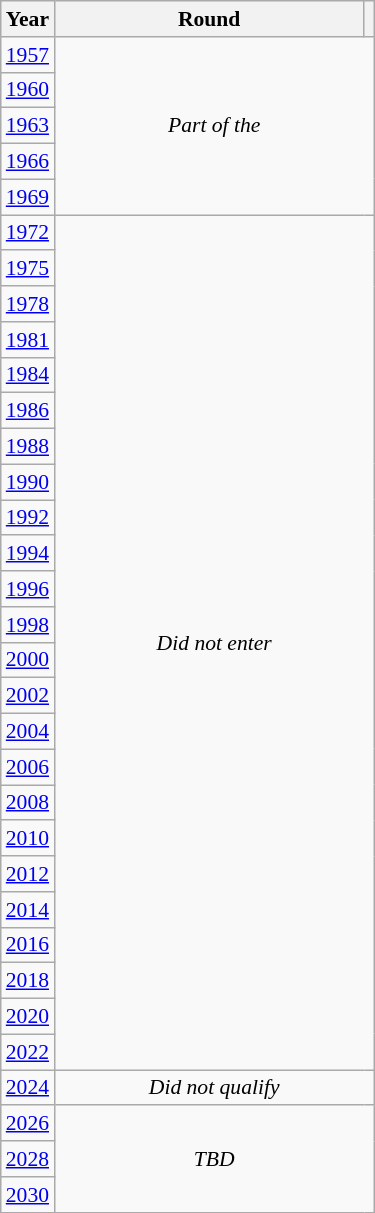<table class="wikitable" style="text-align: center; font-size:90%">
<tr>
<th>Year</th>
<th style="width:200px">Round</th>
<th></th>
</tr>
<tr>
<td><a href='#'>1957</a></td>
<td colspan="2" rowspan="5"><em>Part of the </em></td>
</tr>
<tr>
<td><a href='#'>1960</a></td>
</tr>
<tr>
<td><a href='#'>1963</a></td>
</tr>
<tr>
<td><a href='#'>1966</a></td>
</tr>
<tr>
<td><a href='#'>1969</a></td>
</tr>
<tr>
<td><a href='#'>1972</a></td>
<td colspan="2" rowspan="24"><em>Did not enter</em></td>
</tr>
<tr>
<td><a href='#'>1975</a></td>
</tr>
<tr>
<td><a href='#'>1978</a></td>
</tr>
<tr>
<td><a href='#'>1981</a></td>
</tr>
<tr>
<td><a href='#'>1984</a></td>
</tr>
<tr>
<td><a href='#'>1986</a></td>
</tr>
<tr>
<td><a href='#'>1988</a></td>
</tr>
<tr>
<td><a href='#'>1990</a></td>
</tr>
<tr>
<td><a href='#'>1992</a></td>
</tr>
<tr>
<td><a href='#'>1994</a></td>
</tr>
<tr>
<td><a href='#'>1996</a></td>
</tr>
<tr>
<td><a href='#'>1998</a></td>
</tr>
<tr>
<td><a href='#'>2000</a></td>
</tr>
<tr>
<td><a href='#'>2002</a></td>
</tr>
<tr>
<td><a href='#'>2004</a></td>
</tr>
<tr>
<td><a href='#'>2006</a></td>
</tr>
<tr>
<td><a href='#'>2008</a></td>
</tr>
<tr>
<td><a href='#'>2010</a></td>
</tr>
<tr>
<td><a href='#'>2012</a></td>
</tr>
<tr>
<td><a href='#'>2014</a></td>
</tr>
<tr>
<td><a href='#'>2016</a></td>
</tr>
<tr>
<td><a href='#'>2018</a></td>
</tr>
<tr>
<td><a href='#'>2020</a></td>
</tr>
<tr>
<td><a href='#'>2022</a></td>
</tr>
<tr>
<td><a href='#'>2024</a></td>
<td colspan="2" rowspan="1"><em>Did not qualify</em></td>
</tr>
<tr>
<td><a href='#'>2026</a></td>
<td colspan="2" rowspan="3"><em>TBD</em></td>
</tr>
<tr>
<td><a href='#'>2028</a></td>
</tr>
<tr>
<td><a href='#'>2030</a></td>
</tr>
</table>
